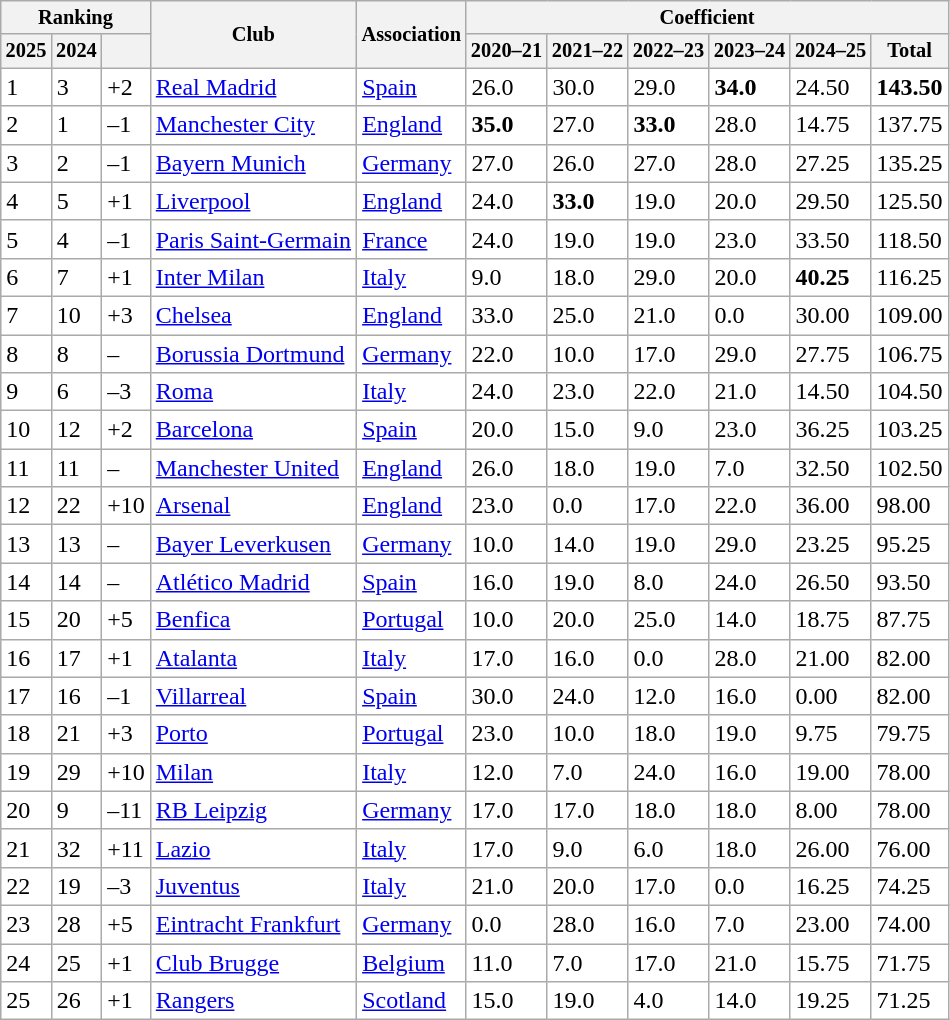<table class="wikitable sortable">
<tr style=font-size:85%>
<th colspan="3">Ranking</th>
<th rowspan="2">Club</th>
<th rowspan="2">Association</th>
<th colspan="6">Coefficient</th>
</tr>
<tr style=font-size:85%>
<th>2025</th>
<th>2024</th>
<th data-sort-type="number"></th>
<th>2020–21</th>
<th>2021–22</th>
<th>2022–23</th>
<th>2023–24</th>
<th>2024–25</th>
<th>Total</th>
</tr>
<tr bgcolor=#FFFFFF>
<td>1</td>
<td>3</td>
<td> +2</td>
<td><a href='#'>Real Madrid</a></td>
<td> <a href='#'>Spain</a></td>
<td>26.0</td>
<td>30.0</td>
<td>29.0</td>
<td><strong>34.0</strong></td>
<td>24.50</td>
<td><strong>143.50</strong></td>
</tr>
<tr bgcolor=#FFFFFF>
<td>2</td>
<td>1</td>
<td> –1</td>
<td><a href='#'>Manchester City</a></td>
<td> <a href='#'>England</a></td>
<td><strong>35.0</strong></td>
<td>27.0</td>
<td><strong>33.0</strong></td>
<td>28.0</td>
<td>14.75</td>
<td>137.75</td>
</tr>
<tr bgcolor=#FFFFFF>
<td>3</td>
<td>2</td>
<td> –1</td>
<td><a href='#'>Bayern Munich</a></td>
<td> <a href='#'>Germany</a></td>
<td>27.0</td>
<td>26.0</td>
<td>27.0</td>
<td>28.0</td>
<td>27.25</td>
<td>135.25</td>
</tr>
<tr bgcolor=#FFFFFF>
<td>4</td>
<td>5</td>
<td> +1</td>
<td><a href='#'>Liverpool</a></td>
<td> <a href='#'>England</a></td>
<td>24.0</td>
<td><strong>33.0</strong></td>
<td>19.0</td>
<td>20.0</td>
<td>29.50</td>
<td>125.50</td>
</tr>
<tr bgcolor=#FFFFFF>
<td>5</td>
<td>4</td>
<td> –1</td>
<td><a href='#'>Paris Saint-Germain</a></td>
<td> <a href='#'>France</a></td>
<td>24.0</td>
<td>19.0</td>
<td>19.0</td>
<td>23.0</td>
<td>33.50</td>
<td>118.50</td>
</tr>
<tr bgcolor=#FFFFFF>
<td>6</td>
<td>7</td>
<td> +1</td>
<td><a href='#'>Inter Milan</a></td>
<td> <a href='#'>Italy</a></td>
<td>9.0</td>
<td>18.0</td>
<td>29.0</td>
<td>20.0</td>
<td><strong>40.25</strong></td>
<td>116.25</td>
</tr>
<tr bgcolor=#FFFFFF>
<td>7</td>
<td>10</td>
<td> +3</td>
<td><a href='#'>Chelsea</a></td>
<td> <a href='#'>England</a></td>
<td>33.0</td>
<td>25.0</td>
<td>21.0</td>
<td>0.0</td>
<td>30.00</td>
<td>109.00</td>
</tr>
<tr bgcolor=#FFFFFF>
<td>8</td>
<td>8</td>
<td> –</td>
<td><a href='#'>Borussia Dortmund</a></td>
<td> <a href='#'>Germany</a></td>
<td>22.0</td>
<td>10.0</td>
<td>17.0</td>
<td>29.0</td>
<td>27.75</td>
<td>106.75</td>
</tr>
<tr bgcolor=#FFFFFF>
<td>9</td>
<td>6</td>
<td> –3</td>
<td><a href='#'>Roma</a></td>
<td> <a href='#'>Italy</a></td>
<td>24.0</td>
<td>23.0</td>
<td>22.0</td>
<td>21.0</td>
<td>14.50</td>
<td>104.50</td>
</tr>
<tr bgcolor=#FFFFFF>
<td>10</td>
<td>12</td>
<td> +2</td>
<td><a href='#'>Barcelona</a></td>
<td> <a href='#'>Spain</a></td>
<td>20.0</td>
<td>15.0</td>
<td>9.0</td>
<td>23.0</td>
<td>36.25</td>
<td>103.25</td>
</tr>
<tr bgcolor=#FFFFFF>
<td>11</td>
<td>11</td>
<td> –</td>
<td><a href='#'>Manchester United</a></td>
<td> <a href='#'>England</a></td>
<td>26.0</td>
<td>18.0</td>
<td>19.0</td>
<td>7.0</td>
<td>32.50</td>
<td>102.50</td>
</tr>
<tr bgcolor=#FFFFFF>
<td>12</td>
<td>22</td>
<td> +10</td>
<td><a href='#'>Arsenal</a></td>
<td> <a href='#'>England</a></td>
<td>23.0</td>
<td>0.0</td>
<td>17.0</td>
<td>22.0</td>
<td>36.00</td>
<td>98.00</td>
</tr>
<tr bgcolor=#FFFFFF>
<td>13</td>
<td>13</td>
<td> –</td>
<td><a href='#'>Bayer Leverkusen</a></td>
<td> <a href='#'>Germany</a></td>
<td>10.0</td>
<td>14.0</td>
<td>19.0</td>
<td>29.0</td>
<td>23.25</td>
<td>95.25</td>
</tr>
<tr bgcolor=#FFFFFF>
<td>14</td>
<td>14</td>
<td> –</td>
<td><a href='#'>Atlético Madrid</a></td>
<td> <a href='#'>Spain</a></td>
<td>16.0</td>
<td>19.0</td>
<td>8.0</td>
<td>24.0</td>
<td>26.50</td>
<td>93.50</td>
</tr>
<tr bgcolor=#FFFFFF>
<td>15</td>
<td>20</td>
<td> +5</td>
<td><a href='#'>Benfica</a></td>
<td> <a href='#'>Portugal</a></td>
<td>10.0</td>
<td>20.0</td>
<td>25.0</td>
<td>14.0</td>
<td>18.75</td>
<td>87.75</td>
</tr>
<tr bgcolor=#FFFFFF>
<td>16</td>
<td>17</td>
<td> +1</td>
<td><a href='#'>Atalanta</a></td>
<td> <a href='#'>Italy</a></td>
<td>17.0</td>
<td>16.0</td>
<td>0.0</td>
<td>28.0</td>
<td>21.00</td>
<td>82.00</td>
</tr>
<tr bgcolor=#FFFFFF>
<td>17</td>
<td>16</td>
<td> –1</td>
<td><a href='#'>Villarreal</a></td>
<td> <a href='#'>Spain</a></td>
<td>30.0</td>
<td>24.0</td>
<td>12.0</td>
<td>16.0</td>
<td>0.00</td>
<td>82.00</td>
</tr>
<tr bgcolor=#FFFFFF>
<td>18</td>
<td>21</td>
<td> +3</td>
<td><a href='#'>Porto</a></td>
<td> <a href='#'>Portugal</a></td>
<td>23.0</td>
<td>10.0</td>
<td>18.0</td>
<td>19.0</td>
<td>9.75</td>
<td>79.75</td>
</tr>
<tr bgcolor=#FFFFFF>
<td>19</td>
<td>29</td>
<td> +10</td>
<td><a href='#'>Milan</a></td>
<td> <a href='#'>Italy</a></td>
<td>12.0</td>
<td>7.0</td>
<td>24.0</td>
<td>16.0</td>
<td>19.00</td>
<td>78.00</td>
</tr>
<tr bgcolor=#FFFFFF>
<td>20</td>
<td>9</td>
<td> –11</td>
<td><a href='#'>RB Leipzig</a></td>
<td> <a href='#'>Germany</a></td>
<td>17.0</td>
<td>17.0</td>
<td>18.0</td>
<td>18.0</td>
<td>8.00</td>
<td>78.00</td>
</tr>
<tr bgcolor=#FFFFFF>
<td>21</td>
<td>32</td>
<td> +11</td>
<td><a href='#'>Lazio</a></td>
<td> <a href='#'>Italy</a></td>
<td>17.0</td>
<td>9.0</td>
<td>6.0</td>
<td>18.0</td>
<td>26.00</td>
<td>76.00 </td>
</tr>
<tr bgcolor=#FFFFFF>
<td>22</td>
<td>19</td>
<td> –3</td>
<td><a href='#'>Juventus</a></td>
<td> <a href='#'>Italy</a></td>
<td>21.0</td>
<td>20.0</td>
<td>17.0</td>
<td>0.0</td>
<td>16.25</td>
<td>74.25</td>
</tr>
<tr bgcolor=#FFFFFF>
<td>23</td>
<td>28</td>
<td> +5</td>
<td><a href='#'>Eintracht Frankfurt</a></td>
<td> <a href='#'>Germany</a></td>
<td>0.0</td>
<td>28.0</td>
<td>16.0</td>
<td>7.0</td>
<td>23.00</td>
<td>74.00 </td>
</tr>
<tr bgcolor=#FFFFFF>
<td>24</td>
<td>25</td>
<td> +1</td>
<td><a href='#'>Club Brugge</a></td>
<td> <a href='#'>Belgium</a></td>
<td>11.0</td>
<td>7.0</td>
<td>17.0</td>
<td>21.0</td>
<td>15.75</td>
<td>71.75</td>
</tr>
<tr bgcolor=#FFFFFF>
<td>25</td>
<td>26</td>
<td> +1</td>
<td><a href='#'>Rangers</a></td>
<td> <a href='#'>Scotland</a></td>
<td>15.0</td>
<td>19.0</td>
<td>4.0</td>
<td>14.0</td>
<td>19.25</td>
<td>71.25 </td>
</tr>
</table>
